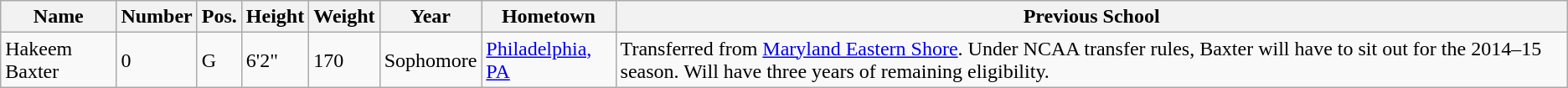<table class="wikitable sortable" border="1">
<tr>
<th>Name</th>
<th>Number</th>
<th>Pos.</th>
<th>Height</th>
<th>Weight</th>
<th>Year</th>
<th>Hometown</th>
<th class="unsortable">Previous School</th>
</tr>
<tr>
<td sortname>Hakeem Baxter</td>
<td>0</td>
<td>G</td>
<td>6'2"</td>
<td>170</td>
<td>Sophomore</td>
<td><a href='#'>Philadelphia, PA</a></td>
<td>Transferred from <a href='#'>Maryland Eastern Shore</a>. Under NCAA transfer rules, Baxter will have to sit out for the 2014–15 season. Will have three years of remaining eligibility.</td>
</tr>
</table>
